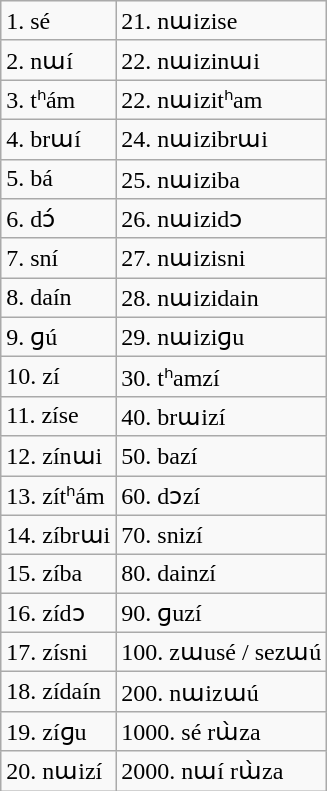<table class="wikitable">
<tr>
<td>1. sé</td>
<td>21.  nɯizise</td>
</tr>
<tr>
<td>2. nɯí</td>
<td>22.  nɯizinɯi</td>
</tr>
<tr>
<td>3. tʰám</td>
<td>22.  nɯizitʰam</td>
</tr>
<tr>
<td>4. brɯí</td>
<td>24.  nɯizibrɯi</td>
</tr>
<tr>
<td>5. bá</td>
<td>25.  nɯiziba</td>
</tr>
<tr>
<td>6. dɔ́</td>
<td>26.  nɯizidɔ</td>
</tr>
<tr>
<td>7. sní</td>
<td>27.  nɯizisni</td>
</tr>
<tr>
<td>8. daín</td>
<td>28.  nɯizidain</td>
</tr>
<tr>
<td>9. ɡú</td>
<td>29.  nɯiziɡu</td>
</tr>
<tr>
<td>10. zí</td>
<td>30.  tʰamzí</td>
</tr>
<tr>
<td>11. zíse</td>
<td>40.  brɯizí</td>
</tr>
<tr>
<td>12. zínɯi</td>
<td>50.<strong>  </strong>bazí</td>
</tr>
<tr>
<td>13. zítʰám</td>
<td>60.  dɔzí</td>
</tr>
<tr>
<td>14. zíbrɯi</td>
<td>70.  snizí</td>
</tr>
<tr>
<td>15. zíba</td>
<td>80.  dainzí</td>
</tr>
<tr>
<td>16. zídɔ</td>
<td>90.  ɡuzí</td>
</tr>
<tr>
<td>17. zísni</td>
<td>100. zɯusé / sezɯú</td>
</tr>
<tr>
<td>18. zídaín</td>
<td>200. nɯizɯú</td>
</tr>
<tr>
<td>19. zíɡu</td>
<td>1000. sé rɯ̀za</td>
</tr>
<tr>
<td>20. nɯizí</td>
<td>2000. nɯí rɯ̀za</td>
</tr>
</table>
